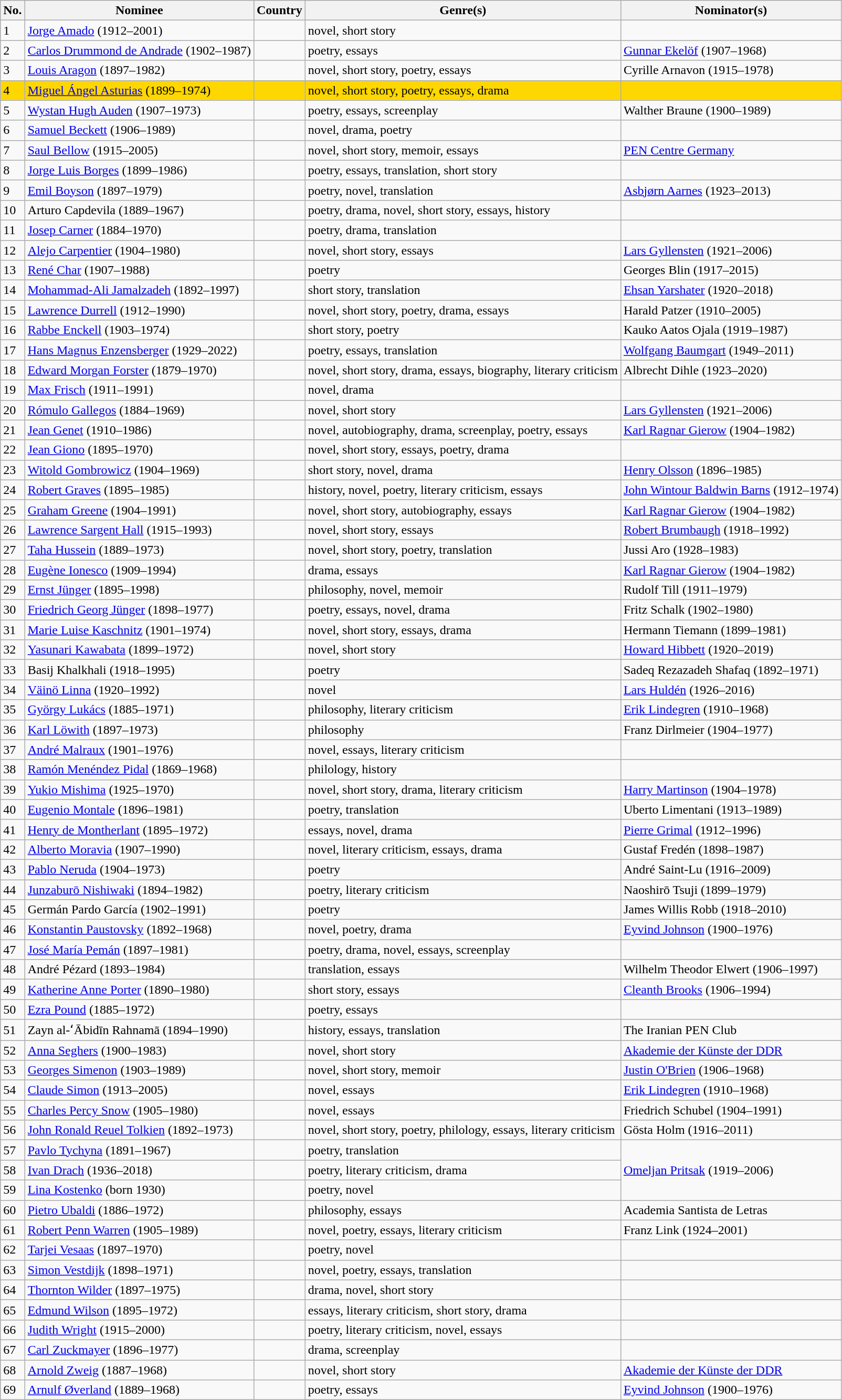<table class="sortable wikitable mw-collapsible">
<tr>
<th scope=col>No.</th>
<th scope=col>Nominee</th>
<th scope=col>Country</th>
<th scope=col>Genre(s)</th>
<th scope=col>Nominator(s)</th>
</tr>
<tr>
<td>1</td>
<td><a href='#'>Jorge Amado</a> (1912–2001)</td>
<td></td>
<td>novel, short story</td>
<td></td>
</tr>
<tr>
<td>2</td>
<td><a href='#'>Carlos Drummond de Andrade</a> (1902–1987)</td>
<td></td>
<td>poetry, essays</td>
<td><a href='#'>Gunnar Ekelöf</a> (1907–1968)</td>
</tr>
<tr>
<td>3</td>
<td><a href='#'>Louis Aragon</a> (1897–1982)</td>
<td></td>
<td>novel, short story, poetry, essays</td>
<td>Cyrille Arnavon (1915–1978)</td>
</tr>
<tr>
<td style="background:gold;white-space:nowrap">4</td>
<td style="background:gold;white-space:nowrap"><a href='#'>Miguel Ángel Asturias</a> (1899–1974)</td>
<td style="background:gold;white-space:nowrap"></td>
<td style="background:gold;white-space:nowrap">novel, short story, poetry, essays, drama</td>
<td style="background:gold;white-space:nowrap"></td>
</tr>
<tr>
<td>5</td>
<td><a href='#'>Wystan Hugh Auden</a> (1907–1973)</td>
<td><br></td>
<td>poetry, essays, screenplay</td>
<td>Walther Braune (1900–1989)</td>
</tr>
<tr>
<td>6</td>
<td><a href='#'>Samuel Beckett</a> (1906–1989)</td>
<td></td>
<td>novel, drama, poetry</td>
<td></td>
</tr>
<tr>
<td>7</td>
<td><a href='#'>Saul Bellow</a> (1915–2005)</td>
<td><br></td>
<td>novel, short story, memoir, essays</td>
<td><a href='#'>PEN Centre Germany</a></td>
</tr>
<tr>
<td>8</td>
<td><a href='#'>Jorge Luis Borges</a> (1899–1986)</td>
<td></td>
<td>poetry, essays, translation, short story</td>
<td></td>
</tr>
<tr>
<td>9</td>
<td><a href='#'>Emil Boyson</a> (1897–1979)</td>
<td></td>
<td>poetry, novel, translation</td>
<td><a href='#'>Asbjørn Aarnes</a> (1923–2013)</td>
</tr>
<tr>
<td>10</td>
<td>Arturo Capdevila (1889–1967)</td>
<td></td>
<td>poetry, drama, novel, short story, essays, history</td>
<td></td>
</tr>
<tr>
<td>11</td>
<td><a href='#'>Josep Carner</a> (1884–1970)</td>
<td></td>
<td>poetry, drama, translation</td>
<td></td>
</tr>
<tr>
<td>12</td>
<td><a href='#'>Alejo Carpentier</a> (1904–1980)</td>
<td></td>
<td>novel, short story, essays</td>
<td><a href='#'>Lars Gyllensten</a> (1921–2006)</td>
</tr>
<tr>
<td>13</td>
<td><a href='#'>René Char</a> (1907–1988)</td>
<td></td>
<td>poetry</td>
<td>Georges Blin (1917–2015)</td>
</tr>
<tr>
<td>14</td>
<td><a href='#'>Mohammad-Ali Jamalzadeh</a> (1892–1997)</td>
<td></td>
<td>short story, translation</td>
<td><a href='#'>Ehsan Yarshater</a> (1920–2018)</td>
</tr>
<tr>
<td>15</td>
<td><a href='#'>Lawrence Durrell</a> (1912–1990)</td>
<td></td>
<td>novel, short story, poetry, drama, essays</td>
<td>Harald Patzer (1910–2005)</td>
</tr>
<tr>
<td>16</td>
<td><a href='#'>Rabbe Enckell</a> (1903–1974)</td>
<td></td>
<td>short story, poetry</td>
<td>Kauko Aatos Ojala (1919–1987)</td>
</tr>
<tr>
<td>17</td>
<td><a href='#'>Hans Magnus Enzensberger</a> (1929–2022)</td>
<td></td>
<td>poetry, essays, translation</td>
<td><a href='#'>Wolfgang Baumgart</a> (1949–2011)</td>
</tr>
<tr>
<td>18</td>
<td><a href='#'>Edward Morgan Forster</a> (1879–1970)</td>
<td></td>
<td>novel, short story, drama, essays, biography, literary criticism</td>
<td>Albrecht Dihle (1923–2020)</td>
</tr>
<tr>
<td>19</td>
<td><a href='#'>Max Frisch</a> (1911–1991)</td>
<td></td>
<td>novel, drama</td>
<td></td>
</tr>
<tr>
<td>20</td>
<td><a href='#'>Rómulo Gallegos</a> (1884–1969)</td>
<td></td>
<td>novel, short story</td>
<td><a href='#'>Lars Gyllensten</a> (1921–2006)</td>
</tr>
<tr>
<td>21</td>
<td><a href='#'>Jean Genet</a> (1910–1986)</td>
<td></td>
<td>novel, autobiography, drama, screenplay, poetry, essays</td>
<td><a href='#'>Karl Ragnar Gierow</a> (1904–1982)</td>
</tr>
<tr>
<td>22</td>
<td><a href='#'>Jean Giono</a> (1895–1970)</td>
<td></td>
<td>novel, short story, essays, poetry, drama</td>
<td></td>
</tr>
<tr>
<td>23</td>
<td><a href='#'>Witold Gombrowicz</a> (1904–1969)</td>
<td></td>
<td>short story, novel, drama</td>
<td><a href='#'>Henry Olsson</a> (1896–1985)</td>
</tr>
<tr>
<td>24</td>
<td><a href='#'>Robert Graves</a> (1895–1985)</td>
<td></td>
<td>history, novel, poetry, literary criticism, essays</td>
<td><a href='#'>John Wintour Baldwin Barns</a> (1912–1974)</td>
</tr>
<tr>
<td>25</td>
<td><a href='#'>Graham Greene</a> (1904–1991)</td>
<td></td>
<td>novel, short story, autobiography, essays</td>
<td><a href='#'>Karl Ragnar Gierow</a> (1904–1982)</td>
</tr>
<tr>
<td>26</td>
<td><a href='#'>Lawrence Sargent Hall</a> (1915–1993)</td>
<td></td>
<td>novel, short story, essays</td>
<td><a href='#'>Robert Brumbaugh</a> (1918–1992)</td>
</tr>
<tr>
<td>27</td>
<td><a href='#'>Taha Hussein</a> (1889–1973)</td>
<td></td>
<td>novel, short story, poetry, translation</td>
<td>Jussi Aro (1928–1983)</td>
</tr>
<tr>
<td>28</td>
<td><a href='#'>Eugène Ionesco</a> (1909–1994)</td>
<td><br></td>
<td>drama, essays</td>
<td><a href='#'>Karl Ragnar Gierow</a> (1904–1982)</td>
</tr>
<tr>
<td>29</td>
<td><a href='#'>Ernst Jünger</a> (1895–1998)</td>
<td></td>
<td>philosophy, novel, memoir</td>
<td>Rudolf Till (1911–1979)</td>
</tr>
<tr>
<td>30</td>
<td><a href='#'>Friedrich Georg Jünger</a> (1898–1977)</td>
<td></td>
<td>poetry, essays, novel, drama</td>
<td>Fritz Schalk (1902–1980)</td>
</tr>
<tr>
<td>31</td>
<td><a href='#'>Marie Luise Kaschnitz</a> (1901–1974)</td>
<td></td>
<td>novel, short story, essays, drama</td>
<td>Hermann Tiemann (1899–1981)</td>
</tr>
<tr>
<td>32</td>
<td><a href='#'>Yasunari Kawabata</a> (1899–1972)</td>
<td></td>
<td>novel, short story</td>
<td><a href='#'>Howard Hibbett</a> (1920–2019)</td>
</tr>
<tr>
<td>33</td>
<td>Basij Khalkhali (1918–1995)</td>
<td></td>
<td>poetry</td>
<td>Sadeq Rezazadeh Shafaq (1892–1971)</td>
</tr>
<tr>
<td>34</td>
<td><a href='#'>Väinö Linna</a> (1920–1992)</td>
<td></td>
<td>novel</td>
<td><a href='#'>Lars Huldén</a> (1926–2016)</td>
</tr>
<tr>
<td>35</td>
<td><a href='#'>György Lukács</a> (1885–1971)</td>
<td></td>
<td>philosophy, literary criticism</td>
<td><a href='#'>Erik Lindegren</a> (1910–1968)</td>
</tr>
<tr>
<td>36</td>
<td><a href='#'>Karl Löwith</a> (1897–1973)</td>
<td></td>
<td>philosophy</td>
<td>Franz Dirlmeier (1904–1977)</td>
</tr>
<tr>
<td>37</td>
<td><a href='#'>André Malraux</a> (1901–1976)</td>
<td></td>
<td>novel, essays, literary criticism</td>
<td></td>
</tr>
<tr>
<td>38</td>
<td><a href='#'>Ramón Menéndez Pidal</a> (1869–1968)</td>
<td></td>
<td>philology, history</td>
<td></td>
</tr>
<tr>
<td>39</td>
<td><a href='#'>Yukio Mishima</a> (1925–1970)</td>
<td></td>
<td>novel, short story, drama, literary criticism</td>
<td><a href='#'>Harry Martinson</a> (1904–1978)</td>
</tr>
<tr>
<td>40</td>
<td><a href='#'>Eugenio Montale</a> (1896–1981)</td>
<td></td>
<td>poetry, translation</td>
<td>Uberto Limentani (1913–1989)</td>
</tr>
<tr>
<td>41</td>
<td><a href='#'>Henry de Montherlant</a> (1895–1972)</td>
<td></td>
<td>essays, novel, drama</td>
<td><a href='#'>Pierre Grimal</a> (1912–1996)</td>
</tr>
<tr>
<td>42</td>
<td><a href='#'>Alberto Moravia</a> (1907–1990)</td>
<td></td>
<td>novel, literary criticism, essays, drama</td>
<td>Gustaf Fredén (1898–1987)</td>
</tr>
<tr>
<td>43</td>
<td><a href='#'>Pablo Neruda</a> (1904–1973)</td>
<td></td>
<td>poetry</td>
<td>André Saint-Lu (1916–2009)</td>
</tr>
<tr>
<td>44</td>
<td><a href='#'>Junzaburō Nishiwaki</a> (1894–1982)</td>
<td></td>
<td>poetry, literary criticism</td>
<td>Naoshirō Tsuji (1899–1979)</td>
</tr>
<tr>
<td>45</td>
<td>Germán Pardo García (1902–1991)</td>
<td><br></td>
<td>poetry</td>
<td>James Willis Robb (1918–2010)</td>
</tr>
<tr>
<td>46</td>
<td><a href='#'>Konstantin Paustovsky</a> (1892–1968)</td>
<td></td>
<td>novel, poetry, drama</td>
<td><a href='#'>Eyvind Johnson</a> (1900–1976)</td>
</tr>
<tr>
<td>47</td>
<td><a href='#'>José María Pemán</a> (1897–1981)</td>
<td></td>
<td>poetry, drama, novel, essays, screenplay</td>
<td></td>
</tr>
<tr>
<td>48</td>
<td>André Pézard (1893–1984)</td>
<td></td>
<td>translation, essays</td>
<td>Wilhelm Theodor Elwert (1906–1997)</td>
</tr>
<tr>
<td>49</td>
<td><a href='#'>Katherine Anne Porter</a> (1890–1980)</td>
<td></td>
<td>short story, essays</td>
<td><a href='#'>Cleanth Brooks</a> (1906–1994)</td>
</tr>
<tr>
<td>50</td>
<td><a href='#'>Ezra Pound</a> (1885–1972)</td>
<td></td>
<td>poetry, essays</td>
<td></td>
</tr>
<tr>
<td>51</td>
<td>Zayn al-ʻĀbidīn Rahnamā (1894–1990)</td>
<td></td>
<td>history, essays, translation</td>
<td>The Iranian PEN Club</td>
</tr>
<tr>
<td>52</td>
<td><a href='#'>Anna Seghers</a> (1900–1983)</td>
<td></td>
<td>novel, short story</td>
<td><a href='#'>Akademie der Künste der DDR</a></td>
</tr>
<tr>
<td>53</td>
<td><a href='#'>Georges Simenon</a> (1903–1989)</td>
<td></td>
<td>novel, short story, memoir</td>
<td><a href='#'>Justin O'Brien</a> (1906–1968)</td>
</tr>
<tr>
<td>54</td>
<td><a href='#'>Claude Simon</a> (1913–2005)</td>
<td></td>
<td>novel, essays</td>
<td><a href='#'>Erik Lindegren</a> (1910–1968)</td>
</tr>
<tr>
<td>55</td>
<td><a href='#'>Charles Percy Snow</a> (1905–1980)</td>
<td></td>
<td>novel, essays</td>
<td>Friedrich Schubel (1904–1991)</td>
</tr>
<tr>
<td>56</td>
<td><a href='#'>John Ronald Reuel Tolkien</a> (1892–1973)</td>
<td></td>
<td>novel, short story, poetry, philology, essays, literary criticism</td>
<td>Gösta Holm (1916–2011)</td>
</tr>
<tr>
<td>57</td>
<td><a href='#'>Pavlo Tychyna</a> (1891–1967)</td>
<td></td>
<td>poetry, translation</td>
<td rowspan=3><a href='#'>Omeljan Pritsak</a> (1919–2006)</td>
</tr>
<tr>
<td>58</td>
<td><a href='#'>Ivan Drach</a> (1936–2018)</td>
<td></td>
<td>poetry, literary criticism, drama</td>
</tr>
<tr>
<td>59</td>
<td><a href='#'>Lina Kostenko</a> (born 1930)</td>
<td></td>
<td>poetry, novel</td>
</tr>
<tr>
<td>60</td>
<td><a href='#'>Pietro Ubaldi</a> (1886–1972)</td>
<td></td>
<td>philosophy, essays</td>
<td>Academia Santista de Letras</td>
</tr>
<tr>
<td>61</td>
<td><a href='#'>Robert Penn Warren</a> (1905–1989)</td>
<td></td>
<td>novel, poetry, essays, literary criticism</td>
<td>Franz Link (1924–2001)</td>
</tr>
<tr>
<td>62</td>
<td><a href='#'>Tarjei Vesaas</a> (1897–1970)</td>
<td></td>
<td>poetry, novel</td>
<td></td>
</tr>
<tr>
<td>63</td>
<td><a href='#'>Simon Vestdijk</a> (1898–1971)</td>
<td></td>
<td>novel, poetry, essays, translation</td>
<td></td>
</tr>
<tr>
<td>64</td>
<td><a href='#'>Thornton Wilder</a> (1897–1975)</td>
<td></td>
<td>drama, novel, short story</td>
<td></td>
</tr>
<tr>
<td>65</td>
<td><a href='#'>Edmund Wilson</a> (1895–1972)</td>
<td></td>
<td>essays, literary criticism, short story, drama</td>
<td></td>
</tr>
<tr>
<td>66</td>
<td><a href='#'>Judith Wright</a> (1915–2000)</td>
<td></td>
<td>poetry, literary criticism, novel, essays</td>
<td></td>
</tr>
<tr>
<td>67</td>
<td><a href='#'>Carl Zuckmayer</a> (1896–1977)</td>
<td></td>
<td>drama, screenplay</td>
<td></td>
</tr>
<tr>
<td>68</td>
<td><a href='#'>Arnold Zweig</a> (1887–1968)</td>
<td></td>
<td>novel, short story</td>
<td><a href='#'>Akademie der Künste der DDR</a></td>
</tr>
<tr>
<td>69</td>
<td><a href='#'>Arnulf Øverland</a> (1889–1968)</td>
<td></td>
<td>poetry, essays</td>
<td><a href='#'>Eyvind Johnson</a> (1900–1976)</td>
</tr>
</table>
